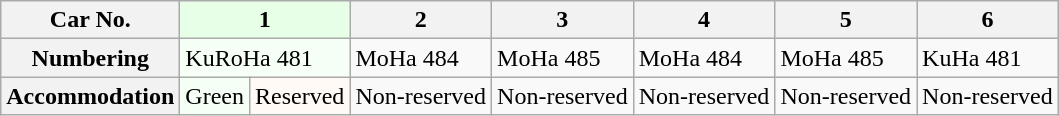<table class="wikitable">
<tr>
<th>Car No.</th>
<th colspan=2 style="background: #E6FFE6">1</th>
<th>2</th>
<th>3</th>
<th>4</th>
<th>5</th>
<th>6</th>
</tr>
<tr>
<th>Numbering</th>
<td colspan=2 style="background: #F5FFF5">KuRoHa 481</td>
<td>MoHa 484</td>
<td>MoHa 485</td>
<td>MoHa 484</td>
<td>MoHa 485</td>
<td>KuHa 481</td>
</tr>
<tr>
<th>Accommodation</th>
<td style="background: #F5FFF5">Green</td>
<td style="background: #FFFAF5">Reserved</td>
<td>Non-reserved</td>
<td>Non-reserved</td>
<td>Non-reserved</td>
<td>Non-reserved</td>
<td>Non-reserved</td>
</tr>
</table>
